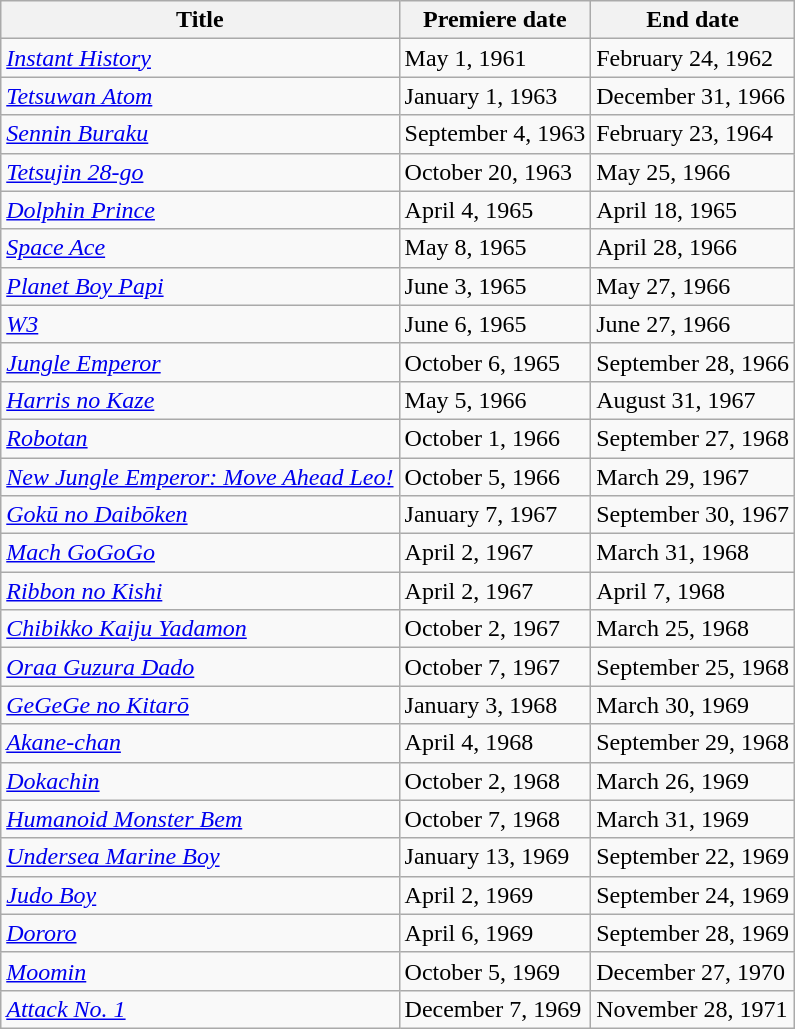<table class="wikitable sortable">
<tr>
<th>Title</th>
<th>Premiere date</th>
<th>End date</th>
</tr>
<tr>
<td><em><a href='#'>Instant History</a></em></td>
<td>May 1, 1961</td>
<td>February 24, 1962</td>
</tr>
<tr>
<td><em><a href='#'>Tetsuwan Atom</a></em></td>
<td>January 1, 1963</td>
<td>December 31, 1966</td>
</tr>
<tr>
<td><em><a href='#'>Sennin Buraku</a></em></td>
<td>September 4, 1963</td>
<td>February 23, 1964</td>
</tr>
<tr>
<td><em><a href='#'>Tetsujin 28-go</a></em></td>
<td>October 20, 1963</td>
<td>May 25, 1966</td>
</tr>
<tr>
<td><em><a href='#'>Dolphin Prince</a></em></td>
<td>April 4, 1965</td>
<td>April 18, 1965</td>
</tr>
<tr>
<td><em><a href='#'>Space Ace</a></em></td>
<td>May 8, 1965</td>
<td>April 28, 1966</td>
</tr>
<tr>
<td><em><a href='#'>Planet Boy Papi</a></em></td>
<td>June 3, 1965</td>
<td>May 27, 1966</td>
</tr>
<tr>
<td><em><a href='#'>W3</a></em></td>
<td>June 6, 1965</td>
<td>June 27, 1966</td>
</tr>
<tr>
<td><em><a href='#'>Jungle Emperor</a></em></td>
<td>October 6, 1965</td>
<td>September 28, 1966</td>
</tr>
<tr>
<td><em><a href='#'>Harris no Kaze</a></em></td>
<td>May 5, 1966</td>
<td>August 31, 1967</td>
</tr>
<tr>
<td><em><a href='#'>Robotan</a></em></td>
<td>October 1, 1966</td>
<td>September 27, 1968</td>
</tr>
<tr>
<td><em><a href='#'>New Jungle Emperor: Move Ahead Leo!</a></em></td>
<td>October 5, 1966</td>
<td>March 29, 1967</td>
</tr>
<tr>
<td><em><a href='#'>Gokū no Daibōken</a></em></td>
<td>January 7, 1967</td>
<td>September 30, 1967</td>
</tr>
<tr>
<td><em><a href='#'>Mach GoGoGo</a></em></td>
<td>April 2, 1967</td>
<td>March 31, 1968</td>
</tr>
<tr>
<td><em><a href='#'>Ribbon no Kishi</a></em></td>
<td>April 2, 1967</td>
<td>April 7, 1968</td>
</tr>
<tr>
<td><em><a href='#'>Chibikko Kaiju Yadamon</a></em></td>
<td>October 2, 1967</td>
<td>March 25, 1968</td>
</tr>
<tr>
<td><em><a href='#'>Oraa Guzura Dado</a></em></td>
<td>October 7, 1967</td>
<td>September 25, 1968</td>
</tr>
<tr>
<td><em><a href='#'>GeGeGe no Kitarō</a></em></td>
<td>January 3, 1968</td>
<td>March 30, 1969</td>
</tr>
<tr>
<td><em><a href='#'>Akane-chan</a></em></td>
<td>April 4, 1968</td>
<td>September 29, 1968</td>
</tr>
<tr>
<td><em><a href='#'>Dokachin</a></em></td>
<td>October 2, 1968</td>
<td>March 26, 1969</td>
</tr>
<tr>
<td><em><a href='#'>Humanoid Monster Bem</a></em></td>
<td>October 7, 1968</td>
<td>March 31, 1969</td>
</tr>
<tr>
<td><em><a href='#'>Undersea Marine Boy</a></em></td>
<td>January 13, 1969</td>
<td>September 22, 1969</td>
</tr>
<tr>
<td><em><a href='#'>Judo Boy</a></em></td>
<td>April 2, 1969</td>
<td>September 24, 1969</td>
</tr>
<tr>
<td><em><a href='#'>Dororo</a></em></td>
<td>April 6, 1969</td>
<td>September 28, 1969</td>
</tr>
<tr>
<td><em><a href='#'>Moomin</a></em></td>
<td>October 5, 1969</td>
<td>December 27, 1970</td>
</tr>
<tr>
<td><em><a href='#'>Attack No. 1</a></em></td>
<td>December 7, 1969</td>
<td>November 28, 1971</td>
</tr>
</table>
